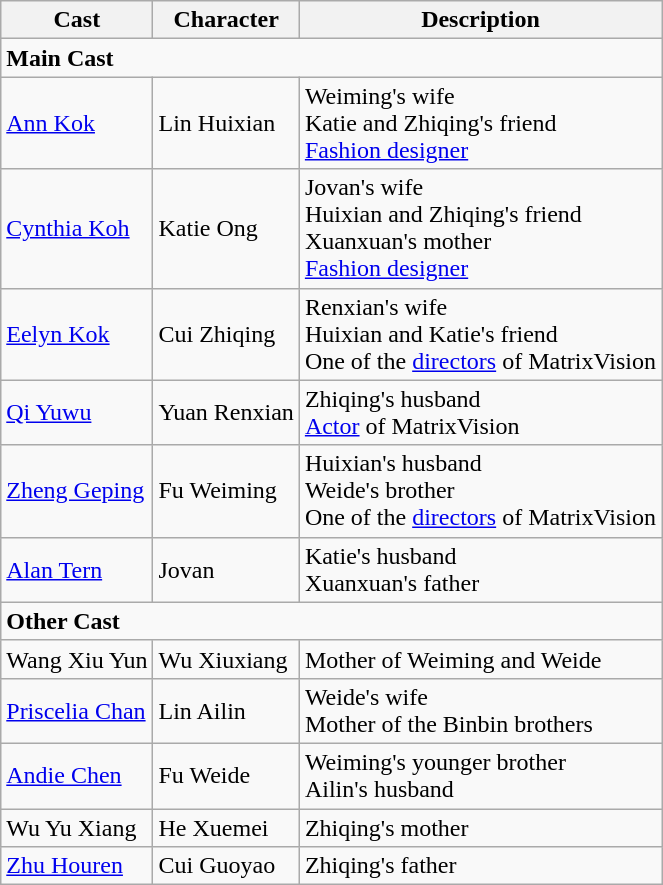<table class="wikitable">
<tr>
<th>Cast</th>
<th>Character</th>
<th>Description</th>
</tr>
<tr>
<td colspan=3><strong>Main Cast</strong></td>
</tr>
<tr>
<td><a href='#'>Ann Kok</a></td>
<td>Lin Huixian</td>
<td>Weiming's wife <br> Katie and Zhiqing's friend <br> <a href='#'>Fashion designer</a></td>
</tr>
<tr>
<td><a href='#'>Cynthia Koh</a></td>
<td>Katie Ong</td>
<td>Jovan's wife <br> Huixian and Zhiqing's friend <br> Xuanxuan's mother <br> <a href='#'>Fashion designer</a></td>
</tr>
<tr>
<td><a href='#'>Eelyn Kok</a></td>
<td>Cui Zhiqing</td>
<td>Renxian's wife <br> Huixian and Katie's friend <br> One of the <a href='#'>directors</a> of MatrixVision</td>
</tr>
<tr>
<td><a href='#'>Qi Yuwu</a></td>
<td>Yuan Renxian</td>
<td>Zhiqing's husband <br> <a href='#'>Actor</a> of MatrixVision</td>
</tr>
<tr>
<td><a href='#'>Zheng Geping</a></td>
<td>Fu Weiming</td>
<td>Huixian's husband <br> Weide's brother <br> One of the <a href='#'>directors</a> of MatrixVision</td>
</tr>
<tr>
<td><a href='#'>Alan Tern</a></td>
<td>Jovan</td>
<td>Katie's husband <br> Xuanxuan's father</td>
</tr>
<tr>
<td colspan=3><strong>Other Cast</strong></td>
</tr>
<tr>
<td>Wang Xiu Yun</td>
<td>Wu Xiuxiang</td>
<td>Mother of Weiming and Weide</td>
</tr>
<tr>
<td><a href='#'>Priscelia Chan</a></td>
<td>Lin Ailin</td>
<td>Weide's wife <br> Mother of the Binbin brothers</td>
</tr>
<tr>
<td><a href='#'>Andie Chen</a></td>
<td>Fu Weide</td>
<td>Weiming's younger brother <br> Ailin's husband</td>
</tr>
<tr>
<td>Wu Yu Xiang</td>
<td>He Xuemei</td>
<td>Zhiqing's mother</td>
</tr>
<tr>
<td><a href='#'>Zhu Houren</a></td>
<td>Cui Guoyao</td>
<td>Zhiqing's father</td>
</tr>
</table>
